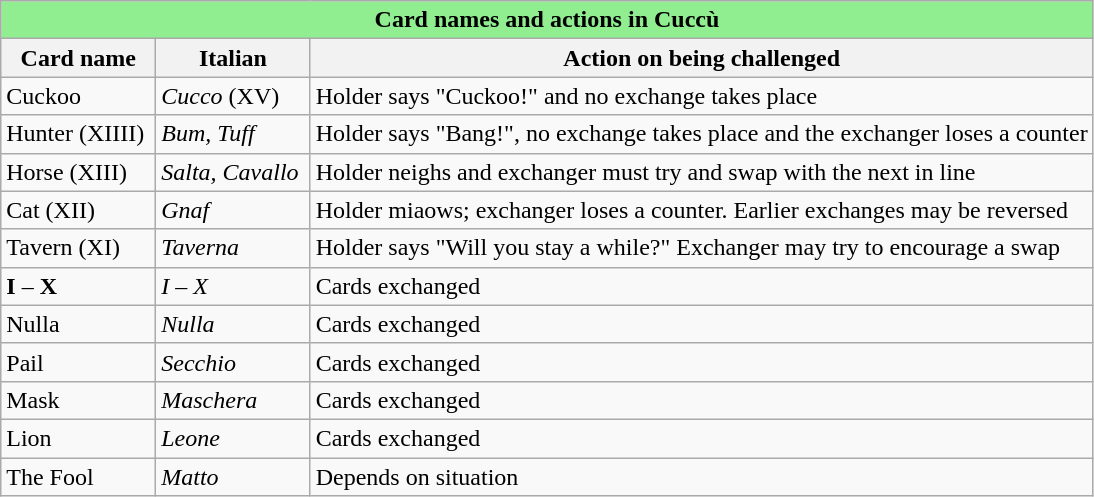<table class="wikitable">
<tr align="center">
<td style="background: #90EE90;" colspan="3"><strong>Card names and actions in Cuccù</strong></td>
</tr>
<tr>
<th>Card name</th>
<th>Italian</th>
<th>Action on being challenged</th>
</tr>
<tr>
<td>Cuckoo</td>
<td><em>Cucco</em> (XV)</td>
<td>Holder says "Cuckoo!" and no exchange takes place</td>
</tr>
<tr>
<td>Hunter (XIIII) </td>
<td><em>Bum, Tuff</em> </td>
<td>Holder says "Bang!", no exchange takes place and the exchanger loses a counter</td>
</tr>
<tr>
<td>Horse (XIII)</td>
<td><em>Salta, Cavallo</em> </td>
<td>Holder neighs and exchanger must try and swap with the next in line</td>
</tr>
<tr>
<td>Cat (XII)</td>
<td><em>Gnaf</em> </td>
<td>Holder miaows; exchanger loses a counter. Earlier exchanges may be reversed</td>
</tr>
<tr>
<td>Tavern (XI)</td>
<td><em>Taverna</em> </td>
<td>Holder says "Will you stay a while?" Exchanger may try to encourage a swap</td>
</tr>
<tr>
<td><strong>I</strong> – <strong>X</strong></td>
<td><em>I – X</em></td>
<td>Cards exchanged</td>
</tr>
<tr>
<td>Nulla</td>
<td><em>Nulla</em></td>
<td>Cards exchanged</td>
</tr>
<tr>
<td>Pail </td>
<td><em>Secchio</em></td>
<td>Cards exchanged</td>
</tr>
<tr>
<td>Mask </td>
<td><em>Maschera</em></td>
<td>Cards exchanged</td>
</tr>
<tr>
<td>Lion </td>
<td><em>Leone</em></td>
<td>Cards exchanged</td>
</tr>
<tr>
<td>The Fool </td>
<td><em>Matto</em></td>
<td>Depends on situation</td>
</tr>
</table>
